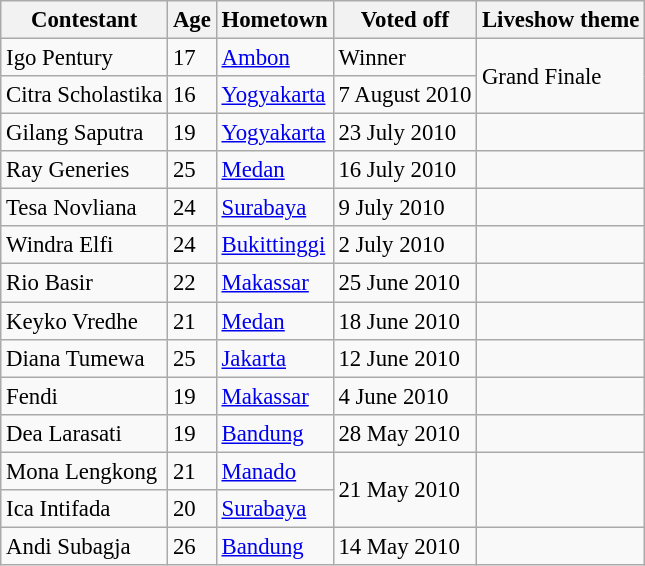<table class="wikitable" style="font-size:95%;">
<tr>
<th>Contestant</th>
<th>Age</th>
<th>Hometown</th>
<th>Voted off</th>
<th>Liveshow theme</th>
</tr>
<tr>
<td>Igo Pentury</td>
<td>17</td>
<td><a href='#'>Ambon</a></td>
<td>Winner</td>
<td rowspan = "2">Grand Finale</td>
</tr>
<tr>
<td>Citra Scholastika</td>
<td>16</td>
<td><a href='#'>Yogyakarta</a></td>
<td>7 August 2010</td>
</tr>
<tr>
<td>Gilang Saputra</td>
<td>19</td>
<td><a href='#'>Yogyakarta</a></td>
<td>23 July 2010</td>
<td></td>
</tr>
<tr>
<td>Ray Generies</td>
<td>25</td>
<td><a href='#'>Medan</a></td>
<td>16 July 2010</td>
<td></td>
</tr>
<tr>
<td>Tesa Novliana</td>
<td>24</td>
<td><a href='#'>Surabaya</a></td>
<td>9 July 2010</td>
<td></td>
</tr>
<tr>
<td>Windra Elfi</td>
<td>24</td>
<td><a href='#'>Bukittinggi</a></td>
<td>2 July 2010</td>
<td></td>
</tr>
<tr>
<td>Rio Basir</td>
<td>22</td>
<td><a href='#'>Makassar</a></td>
<td>25 June 2010</td>
<td></td>
</tr>
<tr>
<td>Keyko Vredhe</td>
<td>21</td>
<td><a href='#'>Medan</a></td>
<td>18 June 2010</td>
<td></td>
</tr>
<tr>
<td>Diana Tumewa</td>
<td>25</td>
<td><a href='#'>Jakarta</a></td>
<td>12 June 2010</td>
<td></td>
</tr>
<tr>
<td>Fendi</td>
<td>19</td>
<td><a href='#'>Makassar</a></td>
<td>4 June 2010</td>
<td></td>
</tr>
<tr>
<td>Dea Larasati</td>
<td>19</td>
<td><a href='#'>Bandung</a></td>
<td>28 May 2010</td>
<td></td>
</tr>
<tr>
<td>Mona Lengkong</td>
<td>21</td>
<td><a href='#'>Manado</a></td>
<td rowspan="2">21 May 2010</td>
<td rowspan="2"></td>
</tr>
<tr>
<td>Ica Intifada</td>
<td>20</td>
<td><a href='#'>Surabaya</a></td>
</tr>
<tr>
<td>Andi Subagja</td>
<td>26</td>
<td><a href='#'>Bandung</a></td>
<td>14 May 2010</td>
<td></td>
</tr>
</table>
